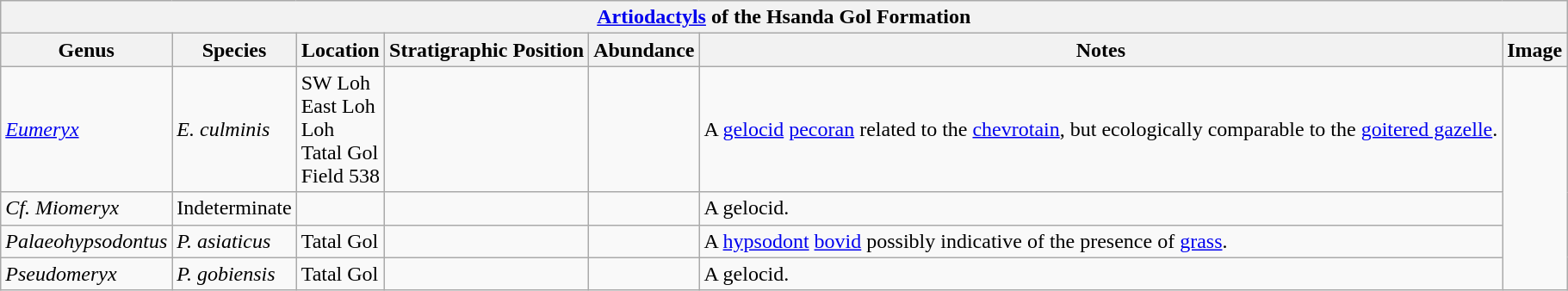<table class="wikitable">
<tr>
<th colspan="7" align="center"><strong><a href='#'>Artiodactyls</a> of the Hsanda Gol Formation</strong></th>
</tr>
<tr>
<th>Genus</th>
<th>Species</th>
<th>Location</th>
<th>Stratigraphic Position</th>
<th>Abundance</th>
<th>Notes</th>
<th>Image</th>
</tr>
<tr>
<td><em><a href='#'>Eumeryx</a></em></td>
<td><em>E. culminis</em></td>
<td>SW Loh<br>East Loh<br>Loh<br>Tatal Gol<br>Field 538</td>
<td></td>
<td></td>
<td>A <a href='#'>gelocid</a> <a href='#'>pecoran</a> related to the <a href='#'>chevrotain</a>, but ecologically comparable to the <a href='#'>goitered gazelle</a>.</td>
<td rowspan="4"></td>
</tr>
<tr>
<td><em>Cf. Miomeryx</em></td>
<td>Indeterminate</td>
<td></td>
<td></td>
<td></td>
<td>A gelocid.</td>
</tr>
<tr>
<td><em>Palaeohypsodontus</em></td>
<td><em>P. asiaticus</em></td>
<td>Tatal Gol</td>
<td></td>
<td></td>
<td>A <a href='#'>hypsodont</a> <a href='#'>bovid</a> possibly indicative of the presence of <a href='#'>grass</a>.</td>
</tr>
<tr>
<td><em>Pseudomeryx</em></td>
<td><em>P. gobiensis</em></td>
<td>Tatal Gol</td>
<td></td>
<td></td>
<td>A gelocid.</td>
</tr>
</table>
